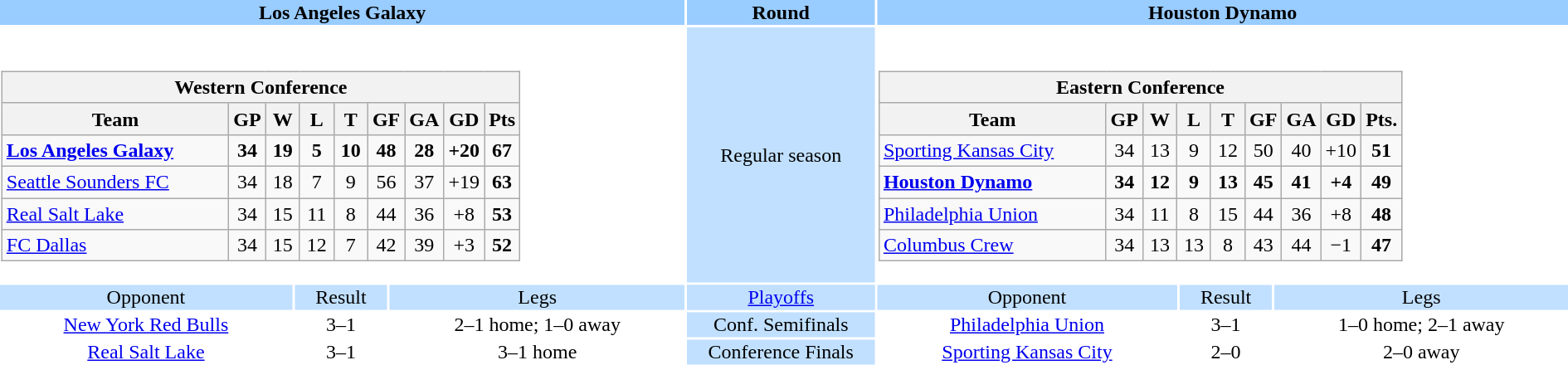<table style="width:100%; text-align:center;">
<tr style="vertical-align:top; background:#9cf;">
<th colspan=3 style="width:1*">Los Angeles Galaxy</th>
<th>Round</th>
<th colspan=3 style="width:1*">Houston Dynamo</th>
</tr>
<tr>
<td colspan="3" style="text-align:center;"><br><table class="wikitable" style="text-align: center;">
<tr>
<th colspan=9>Western Conference</th>
</tr>
<tr>
<th style="width:175px;">Team</th>
<th width="20">GP</th>
<th width="20">W</th>
<th width="20">L</th>
<th width="20">T</th>
<th width="20">GF</th>
<th width="20">GA</th>
<th width="20">GD</th>
<th width="20">Pts</th>
</tr>
<tr>
<td align=left><strong><a href='#'>Los Angeles Galaxy</a></strong></td>
<td><strong>34</strong></td>
<td><strong>19</strong></td>
<td><strong>5</strong></td>
<td><strong>10</strong></td>
<td><strong>48</strong></td>
<td><strong>28</strong></td>
<td><strong>+20</strong></td>
<td><strong>67</strong></td>
</tr>
<tr>
<td align=left><a href='#'>Seattle Sounders FC</a></td>
<td>34</td>
<td>18</td>
<td>7</td>
<td>9</td>
<td>56</td>
<td>37</td>
<td>+19</td>
<td><strong>63</strong></td>
</tr>
<tr>
<td align=left><a href='#'>Real Salt Lake</a></td>
<td>34</td>
<td>15</td>
<td>11</td>
<td>8</td>
<td>44</td>
<td>36</td>
<td>+8</td>
<td><strong>53</strong></td>
</tr>
<tr>
<td align=left><a href='#'>FC Dallas</a></td>
<td>34</td>
<td>15</td>
<td>12</td>
<td>7</td>
<td>42</td>
<td>39</td>
<td>+3</td>
<td><strong>52</strong></td>
</tr>
</table>
</td>
<td style="background:#c1e0ff;">Regular season</td>
<td colspan="3" style="text-align:center;"><br><table class="wikitable" style="text-align: center;">
<tr>
<th colspan=9>Eastern Conference</th>
</tr>
<tr>
<th style="width:175px;">Team</th>
<th width="20">GP</th>
<th width="20">W</th>
<th width="20">L</th>
<th width="20">T</th>
<th width="20">GF</th>
<th width="20">GA</th>
<th width="20">GD</th>
<th width="20">Pts.</th>
</tr>
<tr>
<td align=left><a href='#'>Sporting Kansas City</a></td>
<td>34</td>
<td>13</td>
<td>9</td>
<td>12</td>
<td>50</td>
<td>40</td>
<td>+10</td>
<td><strong>51</strong></td>
</tr>
<tr>
<td align=left><strong><a href='#'>Houston Dynamo</a></strong></td>
<td><strong>34</strong></td>
<td><strong>12</strong></td>
<td><strong>9</strong></td>
<td><strong>13</strong></td>
<td><strong>45</strong></td>
<td><strong>41</strong></td>
<td><strong>+4</strong></td>
<td><strong>49</strong></td>
</tr>
<tr>
<td align=left><a href='#'>Philadelphia Union</a></td>
<td>34</td>
<td>11</td>
<td>8</td>
<td>15</td>
<td>44</td>
<td>36</td>
<td>+8</td>
<td><strong>48</strong></td>
</tr>
<tr>
<td align=left><a href='#'>Columbus Crew</a></td>
<td>34</td>
<td>13</td>
<td>13</td>
<td>8</td>
<td>43</td>
<td>44</td>
<td>−1</td>
<td><strong>47</strong></td>
</tr>
</table>
</td>
</tr>
<tr style="vertical-align:top; background:#c1e0ff;">
<td>Opponent</td>
<td>Result</td>
<td>Legs</td>
<td style="background:#c1e0ff;"><a href='#'>Playoffs</a></td>
<td>Opponent</td>
<td>Result</td>
<td>Legs</td>
</tr>
<tr>
<td><a href='#'>New York Red Bulls</a></td>
<td>3–1</td>
<td>2–1 home; 1–0 away</td>
<td style="background:#c1e0ff;">Conf. Semifinals</td>
<td><a href='#'>Philadelphia Union</a></td>
<td>3–1</td>
<td>1–0 home; 2–1 away</td>
</tr>
<tr>
<td><a href='#'>Real Salt Lake</a></td>
<td>3–1</td>
<td>3–1 home</td>
<td style="background:#c1e0ff;">Conference Finals</td>
<td><a href='#'>Sporting Kansas City</a></td>
<td>2–0</td>
<td>2–0 away</td>
</tr>
</table>
